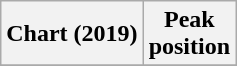<table class="wikitable plainrowheaders">
<tr>
<th>Chart (2019)</th>
<th>Peak<br>position</th>
</tr>
<tr>
</tr>
</table>
